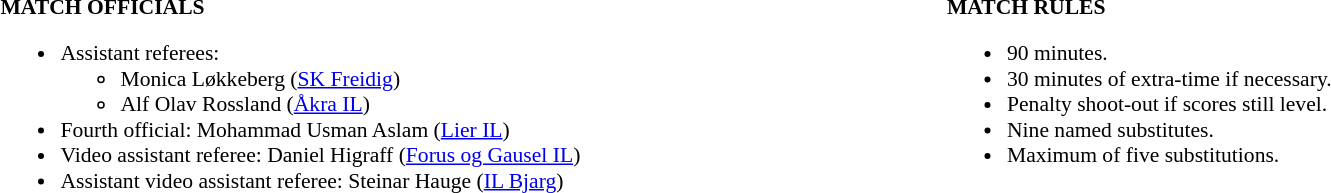<table width=100% style="font-size: 90%">
<tr>
<td width=50% valign=top><br><strong>MATCH OFFICIALS</strong><ul><li>Assistant referees:<ul><li>Monica Løkkeberg (<a href='#'>SK Freidig</a>)</li><li>Alf Olav Rossland (<a href='#'>Åkra IL</a>)</li></ul></li><li>Fourth official: Mohammad Usman Aslam (<a href='#'>Lier IL</a>)</li><li>Video assistant referee: Daniel Higraff (<a href='#'>Forus og Gausel IL</a>)</li><li>Assistant video assistant referee: Steinar Hauge (<a href='#'>IL Bjarg</a>)</li></ul></td>
<td width=50% valign=top><br><strong>MATCH RULES</strong><ul><li>90 minutes.</li><li>30 minutes of extra-time if necessary.</li><li>Penalty shoot-out if scores still level.</li><li>Nine named substitutes.</li><li>Maximum of five substitutions.</li></ul></td>
</tr>
</table>
